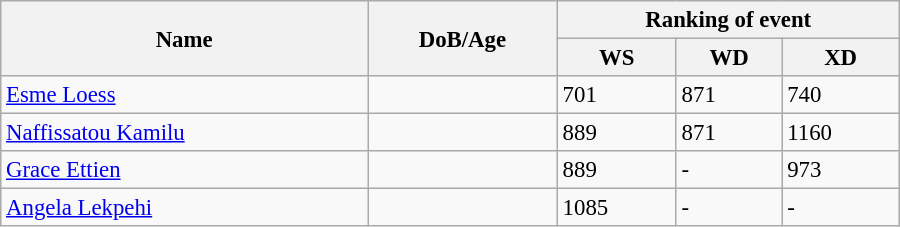<table class="wikitable" style="width:600px; font-size:95%;">
<tr>
<th rowspan="2" align="left">Name</th>
<th rowspan="2" align="left">DoB/Age</th>
<th colspan="3" align="center">Ranking of event</th>
</tr>
<tr>
<th align="center">WS</th>
<th>WD</th>
<th align="center">XD</th>
</tr>
<tr>
<td><a href='#'>Esme Loess</a></td>
<td></td>
<td>701</td>
<td>871</td>
<td>740</td>
</tr>
<tr>
<td><a href='#'>Naffissatou Kamilu</a></td>
<td></td>
<td>889</td>
<td>871</td>
<td>1160</td>
</tr>
<tr>
<td><a href='#'>Grace Ettien</a></td>
<td></td>
<td>889</td>
<td>-</td>
<td>973</td>
</tr>
<tr>
<td><a href='#'>Angela Lekpehi</a></td>
<td></td>
<td>1085</td>
<td>-</td>
<td>-</td>
</tr>
</table>
